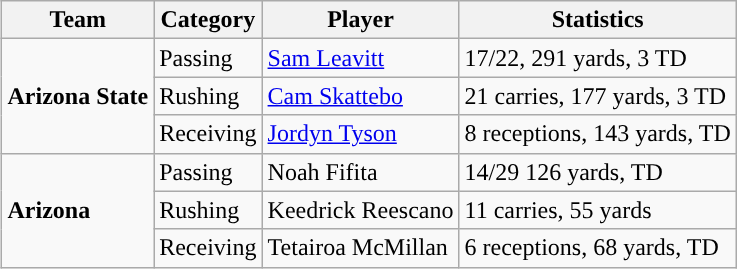<table class="wikitable" style="float: right;">
<tr>
<th>Team</th>
<th>Category</th>
<th>Player</th>
<th>Statistics</th>
</tr>
<tr>
<td rowspan=3><strong>Arizona State</strong></td>
<td>Passing</td>
<td><a href='#'>Sam Leavitt</a></td>
<td>17/22, 291 yards, 3 TD</td>
</tr>
<tr>
<td>Rushing</td>
<td><a href='#'>Cam Skattebo</a></td>
<td>21 carries, 177 yards, 3 TD</td>
</tr>
<tr>
<td>Receiving</td>
<td><a href='#'>Jordyn Tyson</a></td>
<td>8 receptions, 143 yards, TD</td>
</tr>
<tr>
<td rowspan=3><strong>Arizona</strong></td>
<td>Passing</td>
<td>Noah Fifita</td>
<td>14/29 126 yards, TD</td>
</tr>
<tr>
<td>Rushing</td>
<td>Keedrick Reescano</td>
<td>11 carries, 55 yards</td>
</tr>
<tr>
<td>Receiving</td>
<td>Tetairoa McMillan</td>
<td>6 receptions, 68 yards, TD</td>
</tr>
</table>
